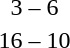<table style="text-align:center">
<tr>
<th width=200></th>
<th width=100></th>
<th width=200></th>
</tr>
<tr>
<td align=right></td>
<td>3 – 6</td>
<td align=left><strong></strong></td>
</tr>
<tr>
<td align=right><strong></strong></td>
<td>16 – 10</td>
<td align=left></td>
</tr>
</table>
